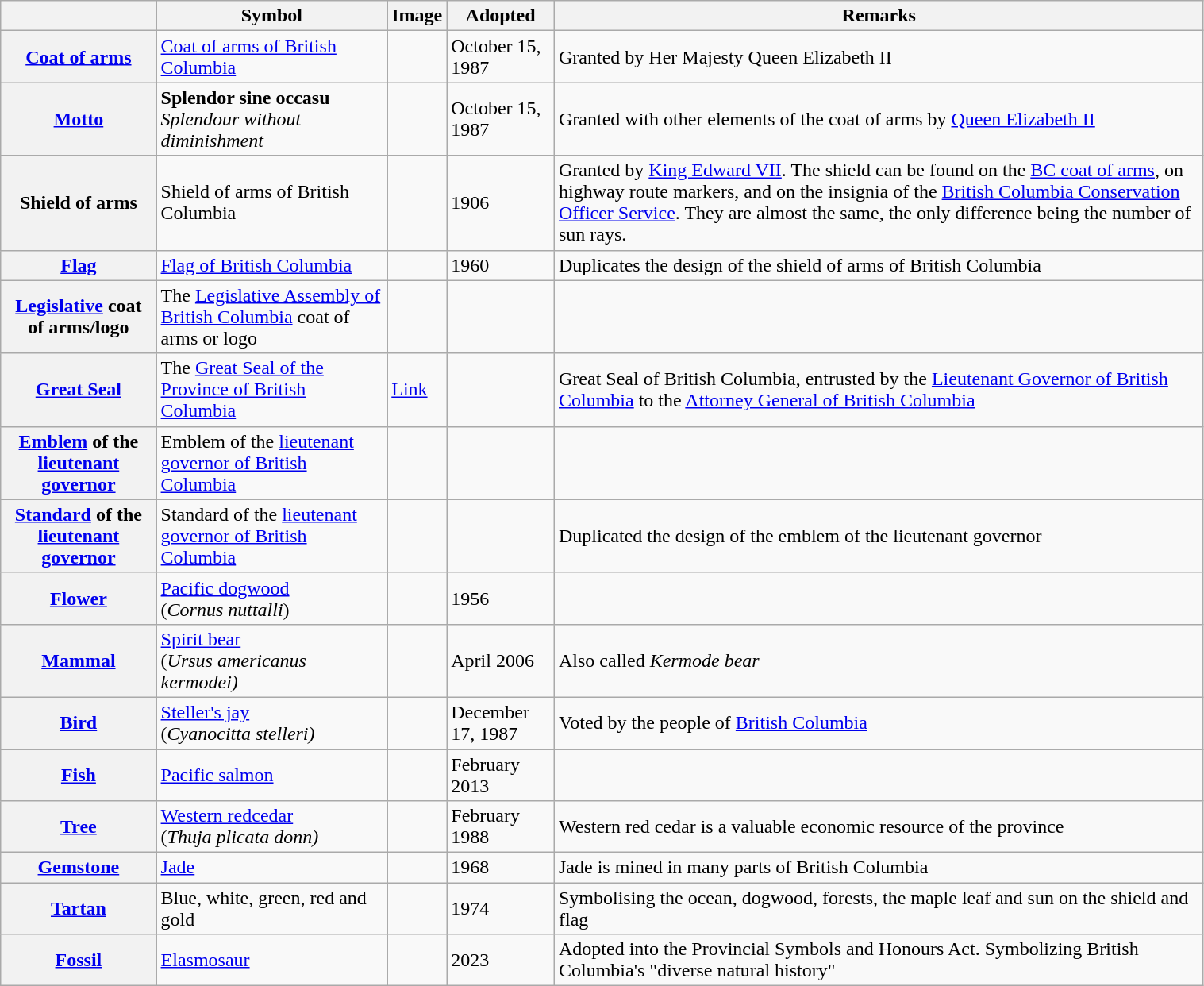<table class="wikitable" style="width:80%;">
<tr>
<th></th>
<th>Symbol</th>
<th>Image</th>
<th>Adopted</th>
<th>Remarks</th>
</tr>
<tr>
<th><a href='#'>Coat of arms</a></th>
<td><a href='#'>Coat of arms of British Columbia</a></td>
<td></td>
<td>October 15, 1987</td>
<td>Granted by Her Majesty Queen Elizabeth II </td>
</tr>
<tr>
<th><a href='#'>Motto</a></th>
<td><strong>Splendor sine occasu</strong> <br><em>Splendour without diminishment</em></td>
<td></td>
<td>October 15, 1987</td>
<td>Granted with other elements of the coat of arms by <a href='#'>Queen Elizabeth II</a></td>
</tr>
<tr>
<th>Shield of arms</th>
<td>Shield of arms of British Columbia</td>
<td></td>
<td>1906</td>
<td>Granted by <a href='#'>King Edward VII</a>. The shield can be found on the <a href='#'>BC coat of arms</a>, on highway route markers, and on the insignia of the <a href='#'>British Columbia Conservation Officer Service</a>. They are almost the same, the only difference being the number of sun rays.</td>
</tr>
<tr>
<th><a href='#'>Flag</a></th>
<td><a href='#'>Flag of British Columbia</a></td>
<td></td>
<td>1960</td>
<td>Duplicates the design of the shield of arms of British Columbia</td>
</tr>
<tr>
<th><a href='#'>Legislative</a> coat of arms/logo</th>
<td>The <a href='#'>Legislative Assembly of British Columbia</a> coat of arms or logo</td>
<td></td>
<td></td>
<td></td>
</tr>
<tr>
<th><a href='#'>Great Seal</a></th>
<td>The <a href='#'>Great Seal of the Province of British Columbia</a></td>
<td><a href='#'>Link</a></td>
<td></td>
<td>Great Seal of British Columbia, entrusted by the <a href='#'>Lieutenant Governor of British Columbia</a> to the <a href='#'>Attorney General of British Columbia</a></td>
</tr>
<tr>
<th><a href='#'>Emblem</a> of the <a href='#'>lieutenant governor</a></th>
<td>Emblem of the <a href='#'>lieutenant governor of British Columbia</a></td>
<td></td>
<td></td>
<td></td>
</tr>
<tr>
<th><a href='#'>Standard</a> of the <a href='#'>lieutenant governor</a></th>
<td>Standard of the <a href='#'>lieutenant governor of British Columbia</a></td>
<td></td>
<td></td>
<td>Duplicated the design of the emblem of the lieutenant governor</td>
</tr>
<tr>
<th><a href='#'>Flower</a></th>
<td><a href='#'>Pacific dogwood</a><br>(<em>Cornus nuttalli</em>)</td>
<td></td>
<td>1956</td>
<td></td>
</tr>
<tr>
<th><a href='#'>Mammal</a></th>
<td><a href='#'>Spirit bear</a><br>(<em>Ursus americanus kermodei)</em></td>
<td></td>
<td>April 2006</td>
<td>Also called <em>Kermode bear</em></td>
</tr>
<tr>
<th><a href='#'>Bird</a></th>
<td><a href='#'>Steller's jay</a><br>(<em>Cyanocitta stelleri)</em></td>
<td></td>
<td>December 17, 1987</td>
<td>Voted by the people of <a href='#'>British Columbia</a></td>
</tr>
<tr>
<th><a href='#'>Fish</a></th>
<td><a href='#'>Pacific salmon</a><br></td>
<td></td>
<td>February 2013</td>
<td></td>
</tr>
<tr>
<th><a href='#'>Tree</a></th>
<td><a href='#'>Western redcedar</a><br>(<em>Thuja plicata donn)</em></td>
<td></td>
<td>February 1988</td>
<td>Western red cedar is a valuable economic resource of the province</td>
</tr>
<tr>
<th><a href='#'>Gemstone</a></th>
<td><a href='#'>Jade</a></td>
<td></td>
<td>1968</td>
<td>Jade is mined in many parts of British Columbia</td>
</tr>
<tr>
<th><a href='#'>Tartan</a></th>
<td>Blue, white, green, red and gold</td>
<td></td>
<td>1974</td>
<td>Symbolising the ocean, dogwood, forests, the maple leaf and sun on the shield and flag</td>
</tr>
<tr>
<th><a href='#'>Fossil</a></th>
<td><a href='#'>Elasmosaur</a></td>
<td></td>
<td>2023</td>
<td>Adopted into the Provincial Symbols and Honours Act. Symbolizing British Columbia's "diverse natural history"</td>
</tr>
</table>
